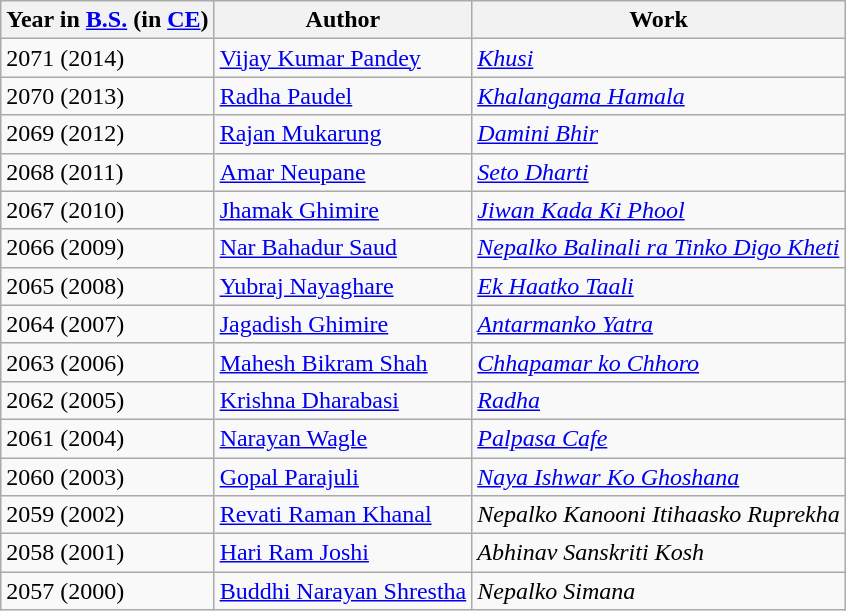<table class="wikitable sortable mw-collapsible">
<tr>
<th style="font-weight:bold;">Year in <a href='#'>B.S.</a> (in <a href='#'>CE</a>)</th>
<th style="font-weight:bold;">Author</th>
<th style="font-weight:bold;">Work</th>
</tr>
<tr>
<td>2071 (2014)</td>
<td><a href='#'>Vijay Kumar Pandey</a></td>
<td><em><a href='#'>Khusi</a></em></td>
</tr>
<tr>
<td>2070 (2013)</td>
<td><a href='#'>Radha Paudel</a></td>
<td><em><a href='#'>Khalangama Hamala</a></em></td>
</tr>
<tr>
<td>2069 (2012)</td>
<td><a href='#'>Rajan Mukarung</a></td>
<td><em><a href='#'>Damini Bhir</a></em></td>
</tr>
<tr>
<td>2068 (2011)</td>
<td><a href='#'>Amar Neupane</a></td>
<td><em><a href='#'>Seto Dharti</a></em></td>
</tr>
<tr>
<td>2067 (2010)</td>
<td><a href='#'>Jhamak Ghimire</a></td>
<td><em><a href='#'>Jiwan Kada Ki Phool</a></em></td>
</tr>
<tr>
<td>2066 (2009)</td>
<td><a href='#'>Nar Bahadur Saud</a></td>
<td><em><a href='#'>Nepalko Balinali ra Tinko Digo Kheti</a></em></td>
</tr>
<tr>
<td>2065 (2008)</td>
<td><a href='#'>Yubraj Nayaghare</a></td>
<td><em><a href='#'>Ek Haatko Taali</a></em></td>
</tr>
<tr>
<td>2064 (2007)</td>
<td><a href='#'>Jagadish Ghimire</a></td>
<td><em><a href='#'>Antarmanko Yatra</a></em></td>
</tr>
<tr>
<td>2063 (2006)</td>
<td><a href='#'>Mahesh Bikram Shah</a></td>
<td><em><a href='#'>Chhapamar ko Chhoro</a></em></td>
</tr>
<tr>
<td>2062 (2005)</td>
<td><a href='#'>Krishna Dharabasi</a></td>
<td><a href='#'><em>Radha</em></a></td>
</tr>
<tr>
<td>2061 (2004)</td>
<td><a href='#'>Narayan Wagle</a></td>
<td><em><a href='#'>Palpasa Cafe</a></em></td>
</tr>
<tr>
<td>2060 (2003)</td>
<td><a href='#'>Gopal Parajuli</a></td>
<td><em><a href='#'>Naya Ishwar Ko Ghoshana</a></em></td>
</tr>
<tr>
<td>2059 (2002)</td>
<td><a href='#'>Revati Raman Khanal</a></td>
<td><em>Nepalko Kanooni Itihaasko Ruprekha</em></td>
</tr>
<tr>
<td>2058 (2001)</td>
<td><a href='#'>Hari Ram Joshi</a></td>
<td><em>Abhinav Sanskriti Kosh</em></td>
</tr>
<tr>
<td>2057 (2000)</td>
<td><a href='#'>Buddhi Narayan Shrestha</a></td>
<td><em>Nepalko Simana</em></td>
</tr>
</table>
